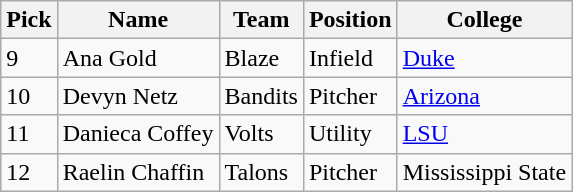<table class="wikitable plainrowheaders">
<tr>
<th scope="col">Pick</th>
<th scope="col">Name</th>
<th scope="col">Team</th>
<th scope="col">Position</th>
<th scope="col">College</th>
</tr>
<tr>
<td>9</td>
<td>Ana Gold</td>
<td>Blaze</td>
<td>Infield</td>
<td><a href='#'>Duke</a></td>
</tr>
<tr>
<td>10</td>
<td>Devyn Netz</td>
<td>Bandits</td>
<td>Pitcher</td>
<td><a href='#'>Arizona</a></td>
</tr>
<tr>
<td>11</td>
<td>Danieca Coffey</td>
<td>Volts</td>
<td>Utility</td>
<td><a href='#'>LSU</a></td>
</tr>
<tr>
<td>12</td>
<td>Raelin Chaffin</td>
<td>Talons</td>
<td>Pitcher</td>
<td>Mississippi State</td>
</tr>
</table>
